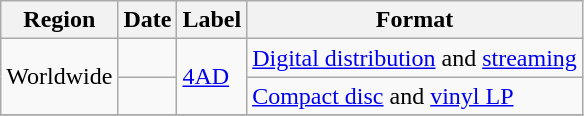<table class="wikitable">
<tr>
<th scope="col">Region</th>
<th scope="col">Date</th>
<th scope="col">Label</th>
<th scope="col">Format</th>
</tr>
<tr>
<td rowspan="2">Worldwide</td>
<td></td>
<td rowspan="2"><a href='#'>4AD</a></td>
<td scope="row"><a href='#'>Digital distribution</a> and <a href='#'>streaming</a></td>
</tr>
<tr>
<td></td>
<td scope="row"><a href='#'>Compact disc</a> and <a href='#'>vinyl LP</a></td>
</tr>
<tr>
</tr>
</table>
